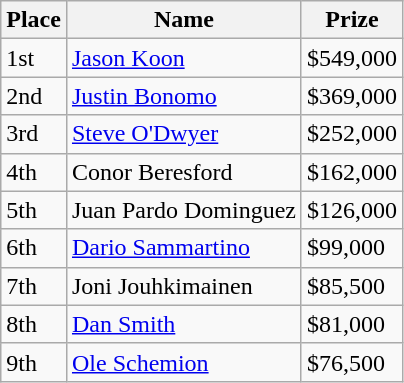<table class="wikitable">
<tr>
<th>Place</th>
<th>Name</th>
<th>Prize</th>
</tr>
<tr>
<td>1st</td>
<td> <a href='#'>Jason Koon</a></td>
<td>$549,000</td>
</tr>
<tr>
<td>2nd</td>
<td> <a href='#'>Justin Bonomo</a></td>
<td>$369,000</td>
</tr>
<tr>
<td>3rd</td>
<td> <a href='#'>Steve O'Dwyer</a></td>
<td>$252,000</td>
</tr>
<tr>
<td>4th</td>
<td> Conor Beresford</td>
<td>$162,000</td>
</tr>
<tr>
<td>5th</td>
<td> Juan Pardo Dominguez</td>
<td>$126,000</td>
</tr>
<tr>
<td>6th</td>
<td> <a href='#'>Dario Sammartino</a></td>
<td>$99,000</td>
</tr>
<tr>
<td>7th</td>
<td> Joni Jouhkimainen</td>
<td>$85,500</td>
</tr>
<tr>
<td>8th</td>
<td> <a href='#'>Dan Smith</a></td>
<td>$81,000</td>
</tr>
<tr>
<td>9th</td>
<td> <a href='#'>Ole Schemion</a></td>
<td>$76,500</td>
</tr>
</table>
